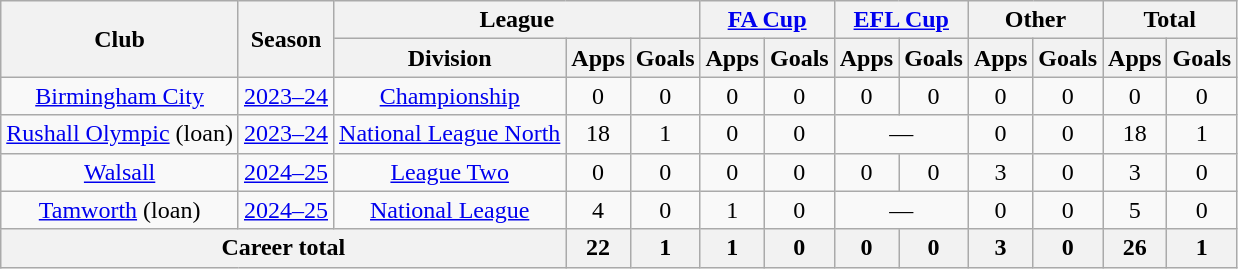<table class=wikitable style=text-align:center>
<tr>
<th rowspan=2>Club</th>
<th rowspan=2>Season</th>
<th colspan=3>League</th>
<th colspan=2><a href='#'>FA Cup</a></th>
<th colspan=2><a href='#'>EFL Cup</a></th>
<th colspan=2>Other</th>
<th colspan=2>Total</th>
</tr>
<tr>
<th>Division</th>
<th>Apps</th>
<th>Goals</th>
<th>Apps</th>
<th>Goals</th>
<th>Apps</th>
<th>Goals</th>
<th>Apps</th>
<th>Goals</th>
<th>Apps</th>
<th>Goals</th>
</tr>
<tr>
<td><a href='#'>Birmingham City</a></td>
<td><a href='#'>2023–24</a></td>
<td><a href='#'>Championship</a></td>
<td>0</td>
<td>0</td>
<td>0</td>
<td>0</td>
<td>0</td>
<td>0</td>
<td 0>0</td>
<td 0>0</td>
<td>0</td>
<td>0</td>
</tr>
<tr>
<td><a href='#'>Rushall Olympic</a> (loan)</td>
<td><a href='#'>2023–24</a></td>
<td><a href='#'>National League North</a></td>
<td>18</td>
<td>1</td>
<td>0</td>
<td>0</td>
<td colspan=2>—</td>
<td>0</td>
<td>0</td>
<td>18</td>
<td>1</td>
</tr>
<tr>
<td><a href='#'>Walsall</a></td>
<td><a href='#'>2024–25</a></td>
<td><a href='#'>League Two</a></td>
<td>0</td>
<td>0</td>
<td>0</td>
<td>0</td>
<td>0</td>
<td>0</td>
<td>3</td>
<td>0</td>
<td>3</td>
<td>0</td>
</tr>
<tr>
<td><a href='#'>Tamworth</a> (loan)</td>
<td><a href='#'>2024–25</a></td>
<td><a href='#'>National League</a></td>
<td>4</td>
<td>0</td>
<td>1</td>
<td>0</td>
<td colspan=2>—</td>
<td>0</td>
<td>0</td>
<td>5</td>
<td>0</td>
</tr>
<tr>
<th colspan=3>Career total</th>
<th>22</th>
<th>1</th>
<th>1</th>
<th>0</th>
<th>0</th>
<th>0</th>
<th>3</th>
<th>0</th>
<th>26</th>
<th>1</th>
</tr>
</table>
